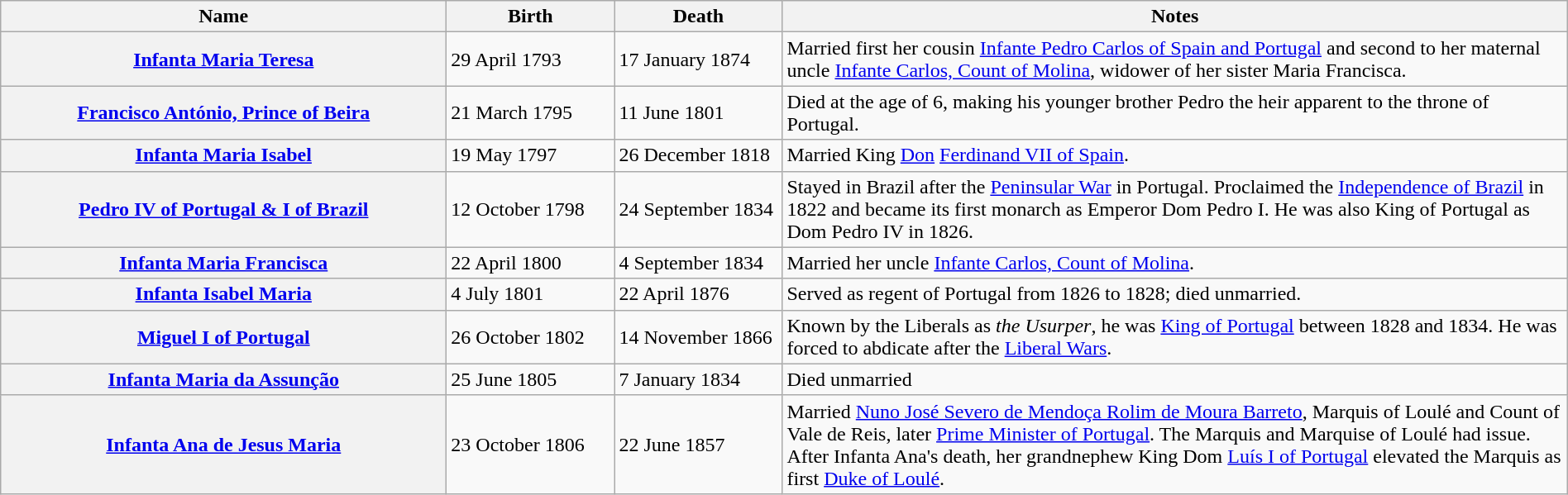<table class="wikitable plainrowheaders" style="width: 100%;">
<tr>
<th scope="col" style="width: 22em;">Name</th>
<th scope="col" style="width: 8em;">Birth</th>
<th scope="col" style="width: 8em;">Death</th>
<th scope="col">Notes</th>
</tr>
<tr>
<th scope="row"><a href='#'>Infanta Maria Teresa</a></th>
<td>29 April 1793</td>
<td>17 January 1874</td>
<td>Married first her cousin <a href='#'>Infante Pedro Carlos of Spain and Portugal</a> and second to her maternal uncle <a href='#'>Infante Carlos, Count of Molina</a>, widower of her sister Maria Francisca.</td>
</tr>
<tr>
<th scope="row"><a href='#'>Francisco António, Prince of Beira</a></th>
<td>21 March 1795</td>
<td>11 June 1801</td>
<td>Died at the age of 6, making his younger brother Pedro the heir apparent to the throne of Portugal.</td>
</tr>
<tr>
<th scope="row"><a href='#'>Infanta Maria Isabel</a></th>
<td>19 May 1797</td>
<td>26 December 1818</td>
<td>Married King <a href='#'>Don</a> <a href='#'>Ferdinand VII of Spain</a>.</td>
</tr>
<tr>
<th scope="row"><a href='#'>Pedro IV of Portugal & I of Brazil</a></th>
<td>12 October 1798</td>
<td>24 September 1834</td>
<td>Stayed in Brazil after the <a href='#'>Peninsular War</a> in Portugal. Proclaimed the <a href='#'>Independence of Brazil</a> in 1822 and became its first monarch as Emperor Dom Pedro I. He was also King of Portugal as Dom Pedro IV in 1826.</td>
</tr>
<tr>
<th scope="row"><a href='#'>Infanta Maria Francisca</a></th>
<td>22 April 1800</td>
<td>4 September 1834</td>
<td>Married her uncle <a href='#'>Infante Carlos, Count of Molina</a>.</td>
</tr>
<tr>
<th scope="row"><a href='#'>Infanta Isabel Maria</a></th>
<td>4 July 1801</td>
<td>22 April 1876</td>
<td>Served as regent of Portugal from 1826 to 1828; died unmarried.</td>
</tr>
<tr>
<th scope="row"><a href='#'>Miguel I of Portugal</a></th>
<td>26 October 1802</td>
<td>14 November 1866</td>
<td>Known by the Liberals as <em>the Usurper</em>, he was <a href='#'>King of Portugal</a> between 1828 and 1834. He was forced to abdicate after the <a href='#'>Liberal Wars</a>.</td>
</tr>
<tr>
<th scope="row"><a href='#'>Infanta Maria da Assunção</a></th>
<td>25 June 1805</td>
<td>7 January 1834</td>
<td>Died unmarried</td>
</tr>
<tr>
<th scope="row"><a href='#'>Infanta Ana de Jesus Maria</a></th>
<td>23 October 1806</td>
<td>22 June 1857</td>
<td>Married <a href='#'>Nuno José Severo de Mendoça Rolim de Moura Barreto</a>, Marquis of Loulé and Count of Vale de Reis, later <a href='#'>Prime Minister of Portugal</a>. The Marquis and Marquise of Loulé had issue. After Infanta Ana's death, her grandnephew King Dom <a href='#'>Luís I of Portugal</a> elevated the Marquis as first <a href='#'>Duke of Loulé</a>.</td>
</tr>
</table>
